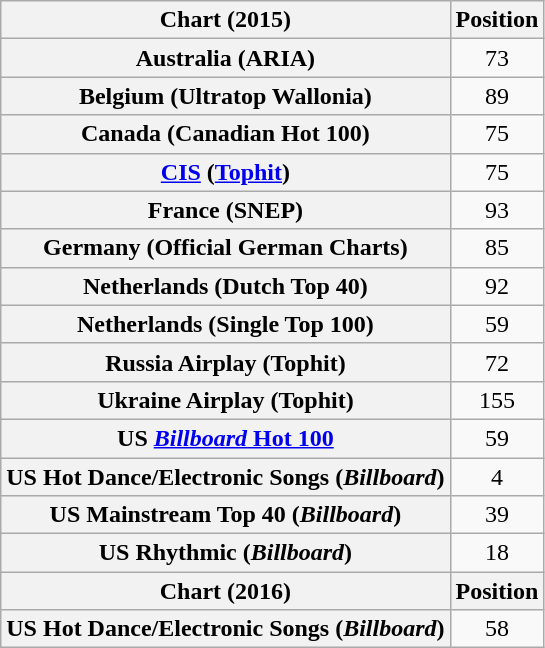<table class="wikitable plainrowheaders" style="text-align:center">
<tr>
<th scope="col">Chart (2015)</th>
<th scope="col">Position</th>
</tr>
<tr>
<th scope="row">Australia (ARIA)</th>
<td>73</td>
</tr>
<tr>
<th scope="row">Belgium (Ultratop Wallonia)</th>
<td>89</td>
</tr>
<tr>
<th scope="row">Canada (Canadian Hot 100)</th>
<td>75</td>
</tr>
<tr>
<th scope="row"><a href='#'>CIS</a> (<a href='#'>Tophit</a>)</th>
<td style="text-align:center;">75</td>
</tr>
<tr>
<th scope="row">France (SNEP)</th>
<td>93</td>
</tr>
<tr>
<th scope="row">Germany (Official German Charts)</th>
<td style="text-align:center;">85</td>
</tr>
<tr>
<th scope="row">Netherlands (Dutch Top 40)</th>
<td>92</td>
</tr>
<tr>
<th scope="row">Netherlands (Single Top 100)</th>
<td>59</td>
</tr>
<tr>
<th scope="row">Russia Airplay (Tophit)</th>
<td style="text-align:center;">72</td>
</tr>
<tr>
<th scope="row">Ukraine Airplay (Tophit)</th>
<td style="text-align:center;">155</td>
</tr>
<tr>
<th scope="row">US <a href='#'><em>Billboard</em> Hot 100</a></th>
<td>59</td>
</tr>
<tr>
<th scope="row">US Hot Dance/Electronic Songs (<em>Billboard</em>)</th>
<td>4</td>
</tr>
<tr>
<th scope="row">US Mainstream Top 40 (<em>Billboard</em>)</th>
<td>39</td>
</tr>
<tr>
<th scope="row">US Rhythmic (<em>Billboard</em>)</th>
<td>18</td>
</tr>
<tr>
<th scope="col">Chart (2016)</th>
<th scope="col">Position</th>
</tr>
<tr>
<th scope="row">US Hot Dance/Electronic Songs (<em>Billboard</em>)</th>
<td>58</td>
</tr>
</table>
